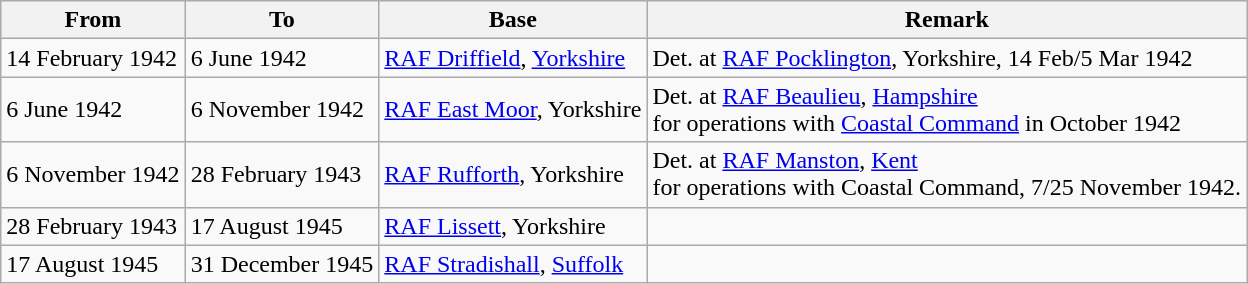<table class="wikitable">
<tr>
<th>From</th>
<th>To</th>
<th>Base</th>
<th>Remark</th>
</tr>
<tr>
<td>14 February 1942</td>
<td>6 June 1942</td>
<td><a href='#'>RAF Driffield</a>, <a href='#'>Yorkshire</a></td>
<td>Det. at <a href='#'>RAF Pocklington</a>, Yorkshire, 14 Feb/5 Mar 1942</td>
</tr>
<tr>
<td>6 June 1942</td>
<td>6 November 1942</td>
<td><a href='#'>RAF East Moor</a>, Yorkshire</td>
<td>Det. at <a href='#'>RAF Beaulieu</a>, <a href='#'>Hampshire</a><br> for operations with <a href='#'>Coastal Command</a> in October 1942</td>
</tr>
<tr>
<td>6 November 1942</td>
<td>28 February 1943</td>
<td><a href='#'>RAF Rufforth</a>, Yorkshire</td>
<td>Det. at <a href='#'>RAF Manston</a>, <a href='#'>Kent</a><br> for operations with Coastal Command, 7/25 November 1942.</td>
</tr>
<tr>
<td>28 February 1943</td>
<td>17 August 1945</td>
<td><a href='#'>RAF Lissett</a>, Yorkshire</td>
<td></td>
</tr>
<tr>
<td>17 August 1945</td>
<td>31 December 1945</td>
<td><a href='#'>RAF Stradishall</a>, <a href='#'>Suffolk</a></td>
<td></td>
</tr>
</table>
